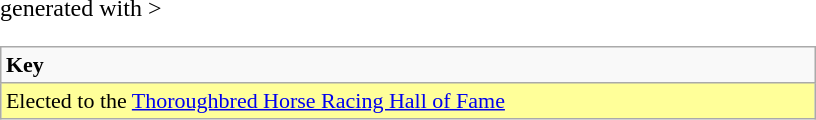<table class="wikitable" <hiddentext>generated with >
<tr style="font-size:11pt;font-weight:bold" valign="bottom">
<td width="536" height="15">Key</td>
</tr>
<tr style="background-color:#ff9;font-size:11pt" valign="bottom">
<td height="15">Elected to the <a href='#'>Thoroughbred Horse Racing Hall of Fame</a></td>
</tr>
</table>
